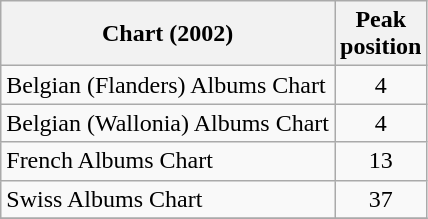<table class="wikitable sortable">
<tr>
<th align="left">Chart (2002)</th>
<th align="center">Peak<br>position</th>
</tr>
<tr>
<td align="left">Belgian (Flanders) Albums Chart</td>
<td align="center">4</td>
</tr>
<tr>
<td align="left">Belgian (Wallonia) Albums Chart</td>
<td align="center">4</td>
</tr>
<tr>
<td align="left">French Albums Chart</td>
<td align="center">13</td>
</tr>
<tr>
<td align="left">Swiss Albums Chart</td>
<td align="center">37</td>
</tr>
<tr>
</tr>
</table>
